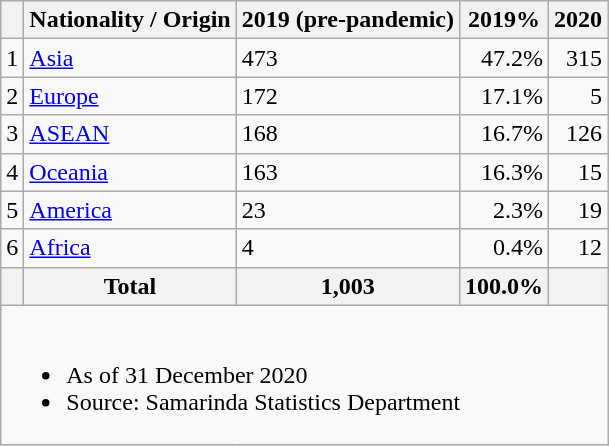<table class="wikitable sortable">
<tr>
<th></th>
<th>Nationality / Origin</th>
<th>2019 (pre-pandemic)</th>
<th>2019%</th>
<th>2020</th>
</tr>
<tr>
<td align=right>1</td>
<td><a href='#'>Asia</a></td>
<td>473</td>
<td align=right>47.2%</td>
<td align=right>315</td>
</tr>
<tr>
<td align=right>2</td>
<td><a href='#'>Europe</a></td>
<td>172</td>
<td align=right>17.1%</td>
<td align=right>5</td>
</tr>
<tr>
<td align=right>3</td>
<td><a href='#'>ASEAN</a></td>
<td>168</td>
<td align=right>16.7%</td>
<td align=right>126</td>
</tr>
<tr>
<td align=right>4</td>
<td><a href='#'>Oceania</a></td>
<td>163</td>
<td align=right>16.3%</td>
<td align=right>15</td>
</tr>
<tr>
<td align=right>5</td>
<td><a href='#'>America</a></td>
<td>23</td>
<td align=right>2.3%</td>
<td align=right>19</td>
</tr>
<tr>
<td align=right>6</td>
<td><a href='#'>Africa</a></td>
<td>4</td>
<td align=right>0.4%</td>
<td align=right>12</td>
</tr>
<tr>
<th></th>
<th>Total</th>
<th>1,003</th>
<th>100.0%</th>
<th></th>
</tr>
<tr>
<td colspan="5"><br><ul><li>As of 31 December 2020</li><li>Source: Samarinda Statistics Department</li></ul></td>
</tr>
</table>
